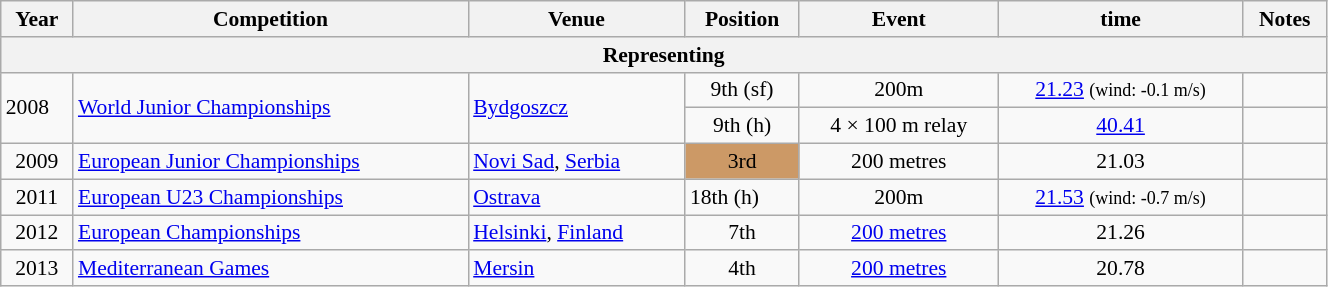<table class="wikitable" width=70% style="font-size:90%; text-align:center;">
<tr>
<th>Year</th>
<th>Competition</th>
<th>Venue</th>
<th>Position</th>
<th>Event</th>
<th>time</th>
<th>Notes</th>
</tr>
<tr>
<th colspan="7">Representing </th>
</tr>
<tr>
<td align=left rowspan=2>2008</td>
<td align=left rowspan=2><a href='#'>World Junior Championships</a></td>
<td align=left rowspan=2> <a href='#'>Bydgoszcz</a></td>
<td>9th (sf)</td>
<td>200m</td>
<td><a href='#'>21.23</a> <small>(wind: -0.1 m/s)</small></td>
<td></td>
</tr>
<tr>
<td>9th (h)</td>
<td>4 × 100 m relay</td>
<td><a href='#'>40.41</a></td>
<td></td>
</tr>
<tr>
<td>2009</td>
<td align=left><a href='#'>European Junior Championships</a></td>
<td align=left> <a href='#'>Novi Sad</a>, <a href='#'>Serbia</a></td>
<td bgcolor=cc9966>3rd</td>
<td>200 metres</td>
<td>21.03</td>
<td></td>
</tr>
<tr>
<td>2011</td>
<td align=left><a href='#'>European U23 Championships</a></td>
<td align=left> <a href='#'>Ostrava</a></td>
<td align=left>18th (h)</td>
<td>200m</td>
<td><a href='#'>21.53</a> <small>(wind: -0.7 m/s)</small></td>
<td></td>
</tr>
<tr>
<td>2012</td>
<td align=left><a href='#'>European Championships</a></td>
<td align=left> <a href='#'>Helsinki</a>, <a href='#'>Finland</a></td>
<td>7th</td>
<td><a href='#'>200 metres</a></td>
<td>21.26</td>
<td></td>
</tr>
<tr>
<td>2013</td>
<td align=left><a href='#'>Mediterranean Games</a></td>
<td align=left> <a href='#'>Mersin</a></td>
<td>4th</td>
<td><a href='#'>200 metres</a></td>
<td>20.78</td>
<td></td>
</tr>
</table>
